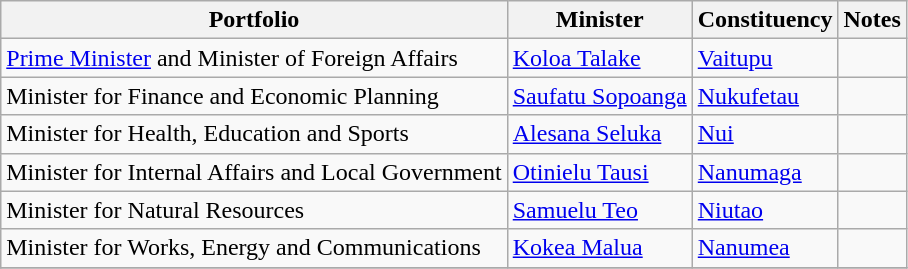<table class="wikitable">
<tr>
<th>Portfolio</th>
<th>Minister</th>
<th>Constituency</th>
<th>Notes</th>
</tr>
<tr>
<td><a href='#'>Prime Minister</a> and Minister of Foreign Affairs</td>
<td><a href='#'>Koloa Talake</a></td>
<td><a href='#'>Vaitupu</a></td>
<td></td>
</tr>
<tr>
<td>Minister for Finance and Economic Planning</td>
<td><a href='#'>Saufatu Sopoanga</a></td>
<td><a href='#'>Nukufetau</a></td>
<td></td>
</tr>
<tr>
<td>Minister for Health, Education and Sports</td>
<td><a href='#'>Alesana Seluka</a></td>
<td><a href='#'>Nui</a></td>
<td></td>
</tr>
<tr>
<td>Minister for Internal Affairs and Local Government</td>
<td><a href='#'>Otinielu Tausi</a></td>
<td><a href='#'>Nanumaga</a></td>
<td></td>
</tr>
<tr>
<td>Minister for Natural Resources</td>
<td><a href='#'>Samuelu Teo</a></td>
<td><a href='#'>Niutao</a></td>
<td></td>
</tr>
<tr>
<td>Minister for Works, Energy and Communications</td>
<td><a href='#'>Kokea Malua</a></td>
<td><a href='#'>Nanumea</a></td>
<td></td>
</tr>
<tr>
</tr>
</table>
